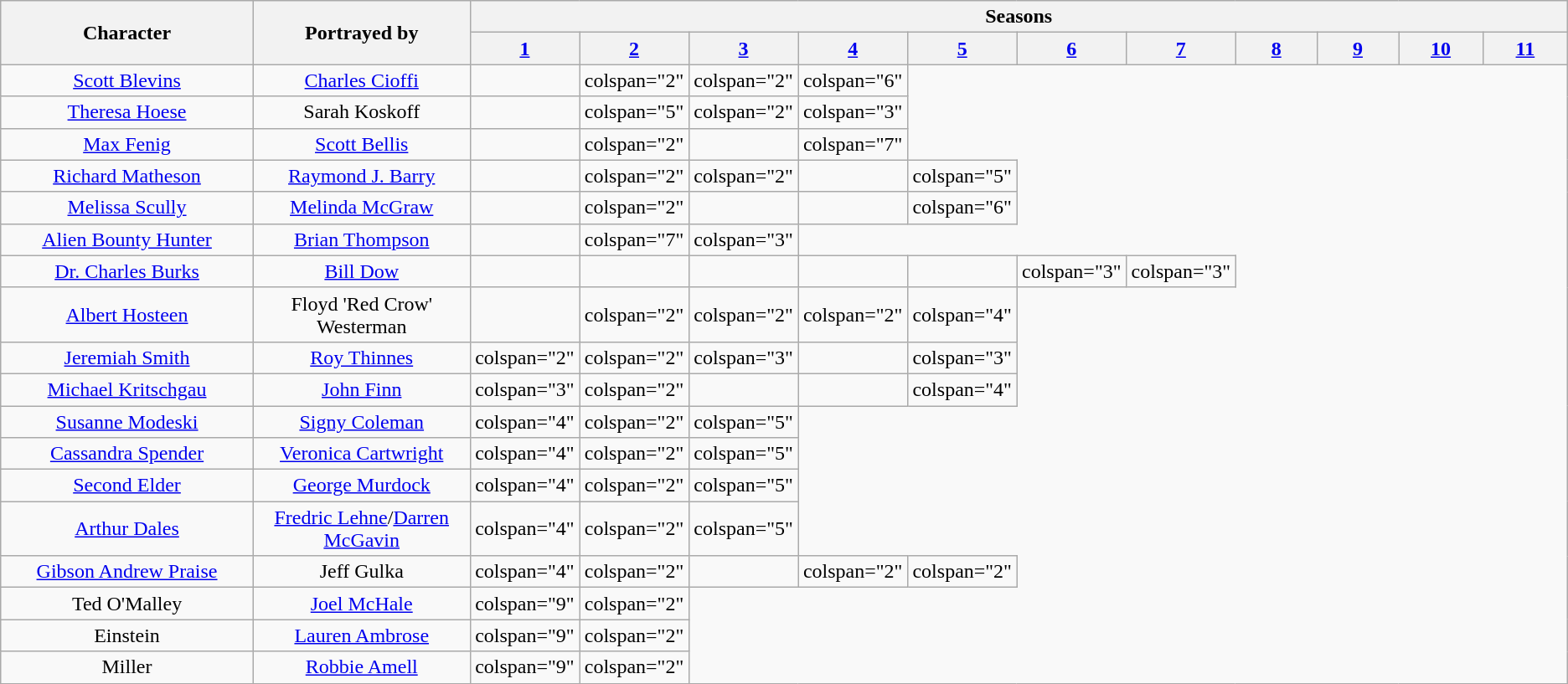<table class="wikitable" style="text-align:center;">
<tr>
<th rowspan="2" style="width:250px;">Character</th>
<th rowspan="2" style="width:200px;">Portrayed by</th>
<th colspan="11">Seasons</th>
</tr>
<tr>
<th style="width:80px;"><a href='#'>1</a></th>
<th style="width:80px;"><a href='#'>2</a></th>
<th style="width:80px;"><a href='#'>3</a></th>
<th style="width:80px;"><a href='#'>4</a></th>
<th style="width:80px;"><a href='#'>5</a></th>
<th style="width:80px;"><a href='#'>6</a></th>
<th style="width:80px;"><a href='#'>7</a></th>
<th style="width:80px;"><a href='#'>8</a></th>
<th style="width:80px;"><a href='#'>9</a></th>
<th style="width:80px;"><a href='#'>10</a></th>
<th style="width:80px;"><a href='#'>11</a></th>
</tr>
<tr>
<td><a href='#'>Scott Blevins</a></td>
<td><a href='#'>Charles Cioffi</a></td>
<td></td>
<td>colspan="2" </td>
<td>colspan="2" </td>
<td>colspan="6" </td>
</tr>
<tr>
<td><a href='#'>Theresa Hoese</a></td>
<td>Sarah Koskoff</td>
<td></td>
<td>colspan="5" </td>
<td>colspan="2" </td>
<td>colspan="3" </td>
</tr>
<tr>
<td><a href='#'>Max Fenig</a></td>
<td><a href='#'>Scott Bellis</a></td>
<td></td>
<td>colspan="2" </td>
<td></td>
<td>colspan="7" </td>
</tr>
<tr>
<td><a href='#'>Richard Matheson</a></td>
<td><a href='#'>Raymond J. Barry</a></td>
<td></td>
<td>colspan="2" </td>
<td>colspan="2" </td>
<td></td>
<td>colspan="5" </td>
</tr>
<tr>
<td><a href='#'>Melissa Scully</a></td>
<td><a href='#'>Melinda McGraw</a></td>
<td></td>
<td>colspan="2" </td>
<td></td>
<td></td>
<td>colspan="6" </td>
</tr>
<tr>
<td><a href='#'>Alien Bounty Hunter</a></td>
<td><a href='#'>Brian Thompson</a></td>
<td></td>
<td>colspan="7" </td>
<td>colspan="3" </td>
</tr>
<tr>
<td><a href='#'>Dr. Charles Burks</a></td>
<td><a href='#'>Bill Dow</a></td>
<td></td>
<td></td>
<td></td>
<td></td>
<td></td>
<td>colspan="3" </td>
<td>colspan="3" </td>
</tr>
<tr>
<td><a href='#'>Albert Hosteen</a></td>
<td>Floyd 'Red Crow' Westerman</td>
<td></td>
<td>colspan="2" </td>
<td>colspan="2" </td>
<td>colspan="2" </td>
<td>colspan="4" </td>
</tr>
<tr>
<td><a href='#'>Jeremiah Smith</a></td>
<td><a href='#'>Roy Thinnes</a></td>
<td>colspan="2" </td>
<td>colspan="2" </td>
<td>colspan="3" </td>
<td></td>
<td>colspan="3" </td>
</tr>
<tr>
<td><a href='#'>Michael Kritschgau</a></td>
<td><a href='#'>John Finn</a></td>
<td>colspan="3" </td>
<td>colspan="2" </td>
<td></td>
<td></td>
<td>colspan="4" </td>
</tr>
<tr>
<td><a href='#'>Susanne Modeski</a></td>
<td><a href='#'>Signy Coleman</a></td>
<td>colspan="4" </td>
<td>colspan="2" </td>
<td>colspan="5" </td>
</tr>
<tr>
<td><a href='#'>Cassandra Spender</a></td>
<td><a href='#'>Veronica Cartwright</a></td>
<td>colspan="4" </td>
<td>colspan="2" </td>
<td>colspan="5" </td>
</tr>
<tr>
<td><a href='#'>Second Elder</a></td>
<td><a href='#'>George Murdock</a></td>
<td>colspan="4" </td>
<td>colspan="2" </td>
<td>colspan="5" </td>
</tr>
<tr>
<td><a href='#'>Arthur Dales</a></td>
<td><a href='#'>Fredric Lehne</a>/<a href='#'>Darren McGavin</a></td>
<td>colspan="4" </td>
<td>colspan="2" </td>
<td>colspan="5" </td>
</tr>
<tr>
<td><a href='#'>Gibson Andrew Praise</a></td>
<td>Jeff Gulka</td>
<td>colspan="4" </td>
<td>colspan="2" </td>
<td></td>
<td>colspan="2" </td>
<td>colspan="2" </td>
</tr>
<tr>
<td>Ted O'Malley</td>
<td><a href='#'>Joel McHale</a></td>
<td>colspan="9" </td>
<td>colspan="2" </td>
</tr>
<tr>
<td>Einstein</td>
<td><a href='#'>Lauren Ambrose</a></td>
<td>colspan="9" </td>
<td>colspan="2" </td>
</tr>
<tr>
<td>Miller</td>
<td><a href='#'>Robbie Amell</a></td>
<td>colspan="9" </td>
<td>colspan="2" </td>
</tr>
<tr>
</tr>
</table>
